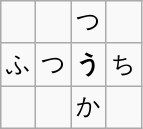<table class="wikitable">
<tr>
<td></td>
<td></td>
<td>つ</td>
<td></td>
</tr>
<tr>
<td>ふ</td>
<td>つ</td>
<td><strong>う</strong></td>
<td>ち</td>
</tr>
<tr>
<td></td>
<td>　</td>
<td>か</td>
<td></td>
</tr>
</table>
